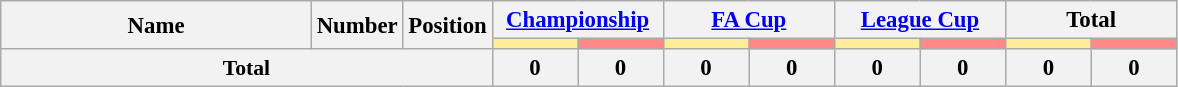<table class="wikitable" style="font-size: 95%; text-align: center;">
<tr>
<th rowspan="2;" style="width:200px;">Name</th>
<th rowspan=2>Number</th>
<th rowspan=2>Position</th>
<th colspan=2><a href='#'>Championship</a></th>
<th colspan=2><a href='#'>FA Cup</a></th>
<th colspan=2><a href='#'>League Cup</a></th>
<th colspan=2>Total</th>
</tr>
<tr>
<th style="width:50px; background:#fe9;"></th>
<th style="width:50px; background:#ff8888;"></th>
<th style="width:50px; background:#fe9;"></th>
<th style="width:50px; background:#ff8888;"></th>
<th style="width:50px; background:#fe9;"></th>
<th style="width:50px; background:#ff8888;"></th>
<th style="width:50px; background:#fe9;"></th>
<th style="width:50px; background:#ff8888;"></th>
</tr>
<tr>
<th scope="row" colspan="3" style="text-align:center; font-size:95%"><strong>Total</strong></th>
<th>0</th>
<th>0</th>
<th>0</th>
<th>0</th>
<th>0</th>
<th>0</th>
<th>0</th>
<th>0</th>
</tr>
</table>
